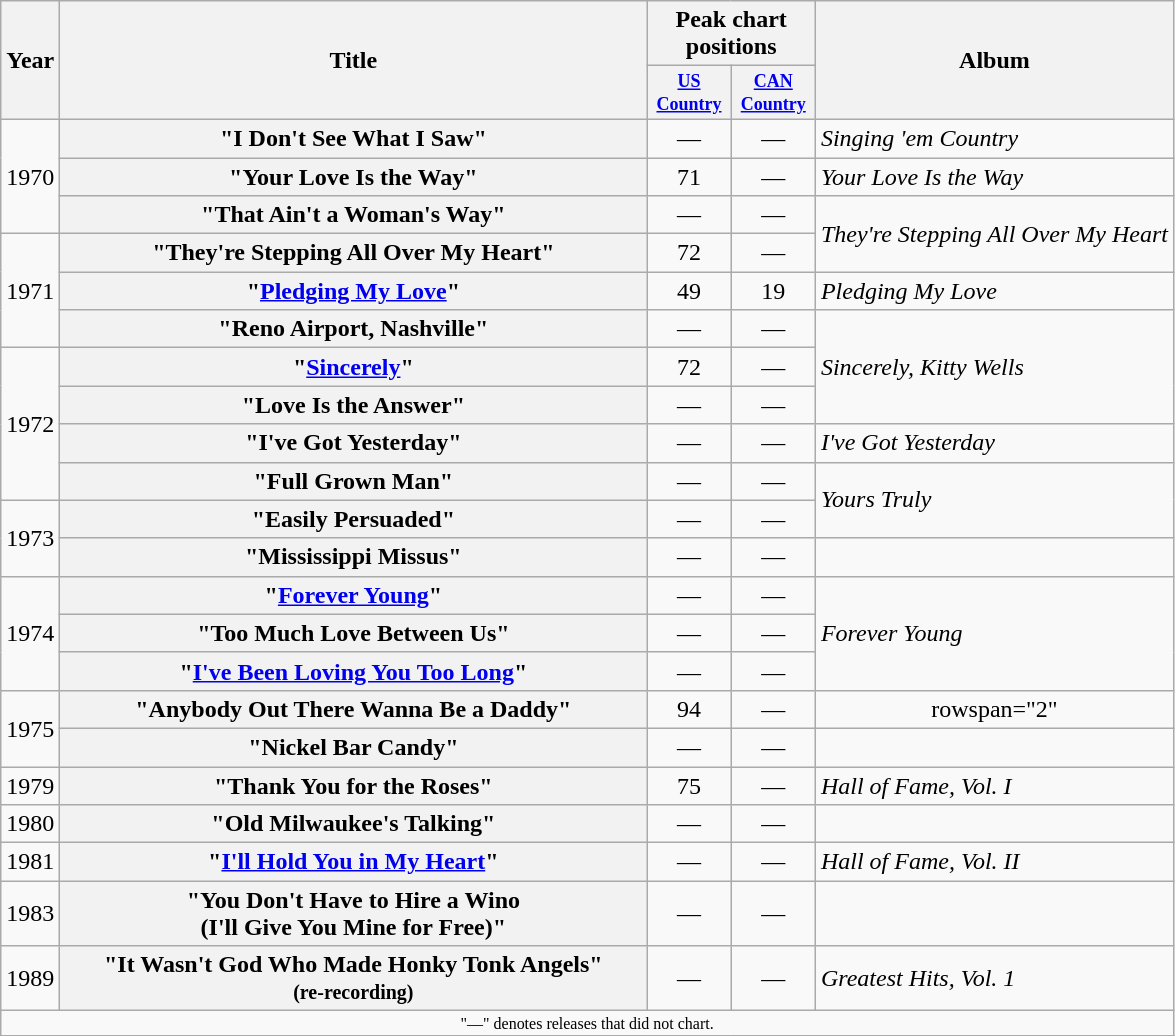<table class="wikitable plainrowheaders" style="text-align:center;">
<tr>
<th scope="col" rowspan="2">Year</th>
<th scope="col" rowspan="2" style="width:24em;">Title</th>
<th scope="col" colspan="2">Peak chart positions</th>
<th scope="col" rowspan="2">Album</th>
</tr>
<tr>
<th scope="col" style="width:4.2em;font-size:75%;"><a href='#'>US Country</a><br></th>
<th scope="col" style="width:4.2em;font-size:75%;"><a href='#'>CAN Country</a><br></th>
</tr>
<tr>
<td rowspan="3">1970</td>
<th scope="row">"I Don't See What I Saw"</th>
<td>—</td>
<td>—</td>
<td align="left"><em>Singing 'em Country</em></td>
</tr>
<tr>
<th scope="row">"Your Love Is the Way"</th>
<td>71</td>
<td>—</td>
<td align="left"><em>Your Love Is the Way</em></td>
</tr>
<tr>
<th scope="row">"That Ain't a Woman's Way"</th>
<td>—</td>
<td>—</td>
<td align="left" rowspan="2"><em>They're Stepping All Over My Heart</em></td>
</tr>
<tr>
<td rowspan="3">1971</td>
<th scope="row">"They're Stepping All Over My Heart"</th>
<td>72</td>
<td>—</td>
</tr>
<tr>
<th scope="row">"<a href='#'>Pledging My Love</a>"</th>
<td>49</td>
<td>19</td>
<td align="left"><em>Pledging My Love</em></td>
</tr>
<tr>
<th scope="row">"Reno Airport, Nashville"</th>
<td>—</td>
<td>—</td>
<td align="left" rowspan="3"><em>Sincerely, Kitty Wells</em></td>
</tr>
<tr>
<td rowspan="4">1972</td>
<th scope="row">"<a href='#'>Sincerely</a>"</th>
<td>72</td>
<td>—</td>
</tr>
<tr>
<th scope="row">"Love Is the Answer"</th>
<td>—</td>
<td>—</td>
</tr>
<tr>
<th scope="row">"I've Got Yesterday"</th>
<td>—</td>
<td>—</td>
<td align="left"><em>I've Got Yesterday</em></td>
</tr>
<tr>
<th scope="row">"Full Grown Man"</th>
<td>—</td>
<td>—</td>
<td align="left" rowspan="2"><em>Yours Truly</em></td>
</tr>
<tr>
<td rowspan="2">1973</td>
<th scope="row">"Easily Persuaded"</th>
<td>—</td>
<td>—</td>
</tr>
<tr>
<th scope="row">"Mississippi Missus"</th>
<td>—</td>
<td>—</td>
<td></td>
</tr>
<tr>
<td rowspan="3">1974</td>
<th scope="row">"<a href='#'>Forever Young</a>"</th>
<td>—</td>
<td>—</td>
<td align="left" rowspan="3"><em>Forever Young</em></td>
</tr>
<tr>
<th scope="row">"Too Much Love Between Us"</th>
<td>—</td>
<td>—</td>
</tr>
<tr>
<th scope="row">"<a href='#'>I've Been Loving You Too Long</a>"</th>
<td>—</td>
<td>—</td>
</tr>
<tr>
<td rowspan="2">1975</td>
<th scope="row">"Anybody Out There Wanna Be a Daddy"</th>
<td>94</td>
<td>—</td>
<td>rowspan="2" </td>
</tr>
<tr>
<th scope="row">"Nickel Bar Candy"</th>
<td>—</td>
<td>—</td>
</tr>
<tr>
<td>1979</td>
<th scope="row">"Thank You for the Roses"</th>
<td>75</td>
<td>—</td>
<td align="left"><em>Hall of Fame, Vol. I</em></td>
</tr>
<tr>
<td>1980</td>
<th scope="row">"Old Milwaukee's Talking"</th>
<td>—</td>
<td>—</td>
<td></td>
</tr>
<tr>
<td>1981</td>
<th scope="row">"<a href='#'>I'll Hold You in My Heart</a>"</th>
<td>—</td>
<td>—</td>
<td align="left"><em>Hall of Fame, Vol. II</em></td>
</tr>
<tr>
<td>1983</td>
<th scope="row">"You Don't Have to Hire a Wino<br>(I'll Give You Mine for Free)"</th>
<td>—</td>
<td>—</td>
<td></td>
</tr>
<tr>
<td>1989</td>
<th scope="row">"It Wasn't God Who Made Honky Tonk Angels"<br><small>(re-recording)</small></th>
<td>—</td>
<td>—</td>
<td align="left"><em>Greatest Hits, Vol. 1</em></td>
</tr>
<tr>
<td align="center" colspan="10" style="font-size: 8pt">"—" denotes releases that did not chart.</td>
</tr>
<tr>
</tr>
</table>
